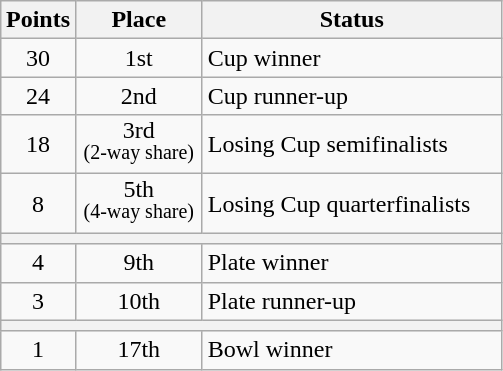<table class = "wikitable" style="text-align:center; margin:0;">
<tr>
<th style="padding:3px;">Points</th>
<th style="padding:3px;">Place</th>
<th style="width:12em;">Status</th>
</tr>
<tr>
<td>30</td>
<td>1st</td>
<td align=left>Cup winner</td>
</tr>
<tr>
<td>24</td>
<td>2nd</td>
<td align=left>Cup runner-up</td>
</tr>
<tr>
<td>18</td>
<td style="line-height:1; padding:2px 5px 0;">3rd<br><sup>(2-way share)</sup></td>
<td style="text-align:left;padding-right:2px;">Losing Cup semifinalists</td>
</tr>
<tr>
<td>8</td>
<td style="line-height:1; padding:2px 5px 0;">5th<br><sup>(4-way share)</sup></td>
<td style="text-align:left;padding-right:2px;">Losing Cup quarterfinalists</td>
</tr>
<tr>
<th colspan=3></th>
</tr>
<tr>
<td>4</td>
<td>9th</td>
<td align=left>Plate winner</td>
</tr>
<tr>
<td>3</td>
<td>10th</td>
<td align=left>Plate runner-up</td>
</tr>
<tr>
<th colspan=3></th>
</tr>
<tr>
<td>1</td>
<td>17th</td>
<td align=left>Bowl winner</td>
</tr>
</table>
